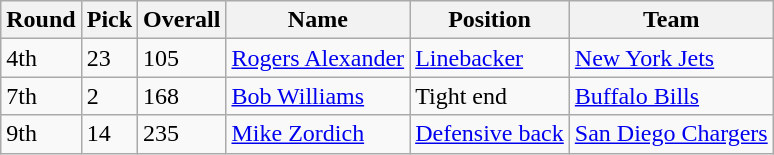<table class="wikitable">
<tr>
<th>Round</th>
<th>Pick</th>
<th>Overall</th>
<th>Name</th>
<th>Position</th>
<th>Team</th>
</tr>
<tr>
<td>4th</td>
<td>23</td>
<td>105</td>
<td><a href='#'>Rogers Alexander</a></td>
<td><a href='#'>Linebacker</a></td>
<td><a href='#'>New York Jets</a></td>
</tr>
<tr>
<td>7th</td>
<td>2</td>
<td>168</td>
<td><a href='#'>Bob Williams</a></td>
<td>Tight end</td>
<td><a href='#'>Buffalo Bills</a></td>
</tr>
<tr>
<td>9th</td>
<td>14</td>
<td>235</td>
<td><a href='#'>Mike Zordich</a></td>
<td><a href='#'>Defensive back</a></td>
<td><a href='#'>San Diego Chargers</a></td>
</tr>
</table>
